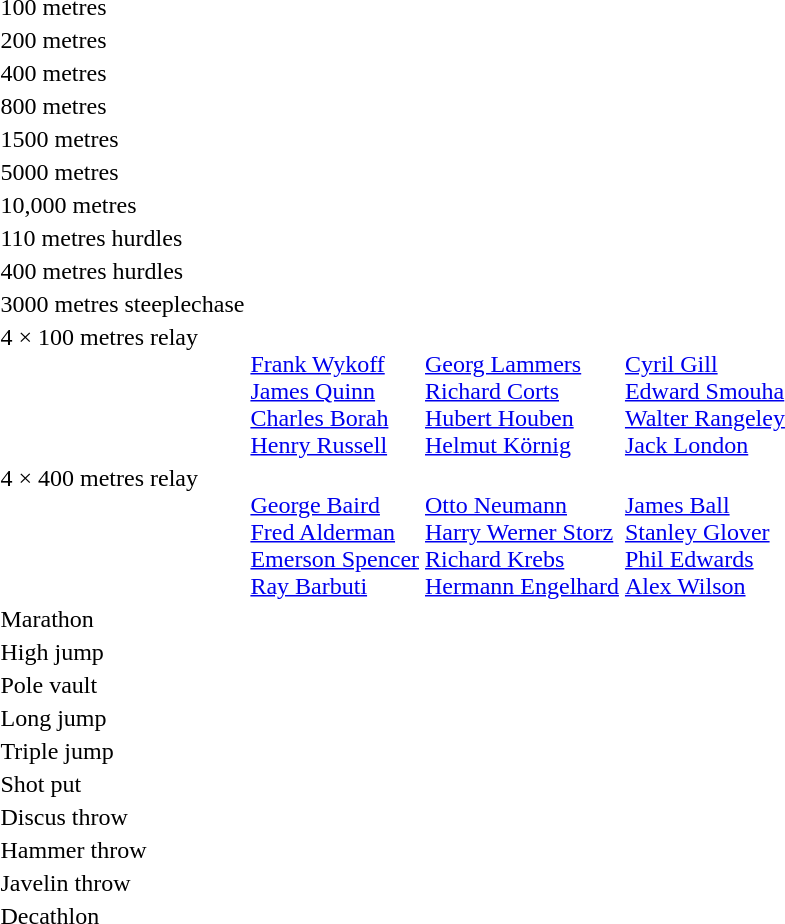<table>
<tr>
<td>100 metres<br></td>
<td></td>
<td></td>
<td></td>
</tr>
<tr>
<td>200 metres<br></td>
<td></td>
<td></td>
<td></td>
</tr>
<tr valign="top">
<td>400 metres<br></td>
<td></td>
<td></td>
<td></td>
</tr>
<tr valign="top">
<td>800 metres<br></td>
<td></td>
<td></td>
<td></td>
</tr>
<tr>
<td>1500 metres<br></td>
<td></td>
<td></td>
<td></td>
</tr>
<tr>
<td>5000 metres<br></td>
<td></td>
<td></td>
<td></td>
</tr>
<tr>
<td>10,000 metres<br></td>
<td></td>
<td></td>
<td></td>
</tr>
<tr>
<td>110 metres hurdles<br></td>
<td></td>
<td></td>
<td></td>
</tr>
<tr>
<td>400 metres hurdles<br></td>
<td></td>
<td></td>
<td></td>
</tr>
<tr>
<td>3000 metres steeplechase<br></td>
<td></td>
<td></td>
<td></td>
</tr>
<tr valign="top">
<td>4 × 100 metres relay<br></td>
<td><br><a href='#'>Frank Wykoff</a><br><a href='#'>James Quinn</a><br><a href='#'>Charles Borah</a><br><a href='#'>Henry Russell</a></td>
<td><br><a href='#'>Georg Lammers</a><br><a href='#'>Richard Corts</a><br><a href='#'>Hubert Houben</a><br><a href='#'>Helmut Körnig</a></td>
<td><br><a href='#'>Cyril Gill</a><br><a href='#'>Edward Smouha</a><br><a href='#'>Walter Rangeley</a><br><a href='#'>Jack London</a></td>
</tr>
<tr valign="top">
<td>4 × 400 metres relay<br></td>
<td><br><a href='#'>George Baird</a><br><a href='#'>Fred Alderman</a><br><a href='#'>Emerson Spencer</a><br><a href='#'>Ray Barbuti</a></td>
<td><br><a href='#'>Otto Neumann</a><br><a href='#'>Harry Werner Storz</a><br><a href='#'>Richard Krebs</a><br><a href='#'>Hermann Engelhard</a></td>
<td><br><a href='#'>James Ball</a><br><a href='#'>Stanley Glover</a><br><a href='#'>Phil Edwards</a><br><a href='#'>Alex Wilson</a></td>
</tr>
<tr>
<td>Marathon<br></td>
<td></td>
<td></td>
<td></td>
</tr>
<tr>
<td>High jump<br></td>
<td></td>
<td></td>
<td></td>
</tr>
<tr>
<td>Pole vault<br></td>
<td></td>
<td></td>
<td></td>
</tr>
<tr>
<td>Long jump<br></td>
<td></td>
<td></td>
<td></td>
</tr>
<tr>
<td>Triple jump<br></td>
<td></td>
<td></td>
<td></td>
</tr>
<tr>
<td>Shot put<br></td>
<td></td>
<td></td>
<td></td>
</tr>
<tr>
<td>Discus throw<br></td>
<td></td>
<td></td>
<td></td>
</tr>
<tr>
<td>Hammer throw<br></td>
<td></td>
<td></td>
<td></td>
</tr>
<tr>
<td>Javelin throw<br></td>
<td></td>
<td></td>
<td></td>
</tr>
<tr>
<td>Decathlon<br></td>
<td></td>
<td></td>
<td></td>
</tr>
</table>
